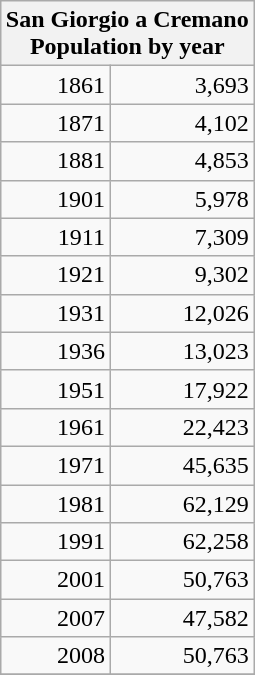<table class="wikitable" style="float:right; margin-left:3px; text-size:80%; text-align:right">
<tr>
<th align=center colspan=2><strong>San Giorgio a Cremano <br>Population by year</strong></th>
</tr>
<tr>
<td>1861</td>
<td>3,693</td>
</tr>
<tr>
<td>1871</td>
<td>4,102</td>
</tr>
<tr>
<td>1881</td>
<td>4,853</td>
</tr>
<tr>
<td>1901</td>
<td>5,978</td>
</tr>
<tr>
<td>1911</td>
<td>7,309</td>
</tr>
<tr>
<td>1921</td>
<td>9,302</td>
</tr>
<tr>
<td>1931</td>
<td>12,026</td>
</tr>
<tr>
<td>1936</td>
<td>13,023</td>
</tr>
<tr>
<td>1951</td>
<td>17,922</td>
</tr>
<tr>
<td>1961</td>
<td>22,423</td>
</tr>
<tr>
<td>1971</td>
<td>45,635</td>
</tr>
<tr>
<td>1981</td>
<td>62,129</td>
</tr>
<tr>
<td>1991</td>
<td>62,258</td>
</tr>
<tr>
<td>2001</td>
<td>50,763</td>
</tr>
<tr>
<td>2007</td>
<td>47,582</td>
</tr>
<tr>
<td>2008</td>
<td>50,763</td>
</tr>
<tr>
</tr>
</table>
